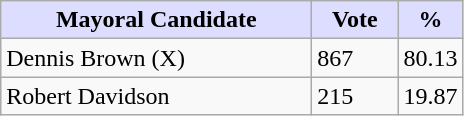<table class="wikitable">
<tr>
<th style="background:#ddf; width:200px;">Mayoral Candidate</th>
<th style="background:#ddf; width:50px;">Vote</th>
<th style="background:#ddf; width:30px;">%</th>
</tr>
<tr>
<td>Dennis Brown (X)</td>
<td>867</td>
<td>80.13</td>
</tr>
<tr>
<td>Robert Davidson</td>
<td>215</td>
<td>19.87</td>
</tr>
</table>
